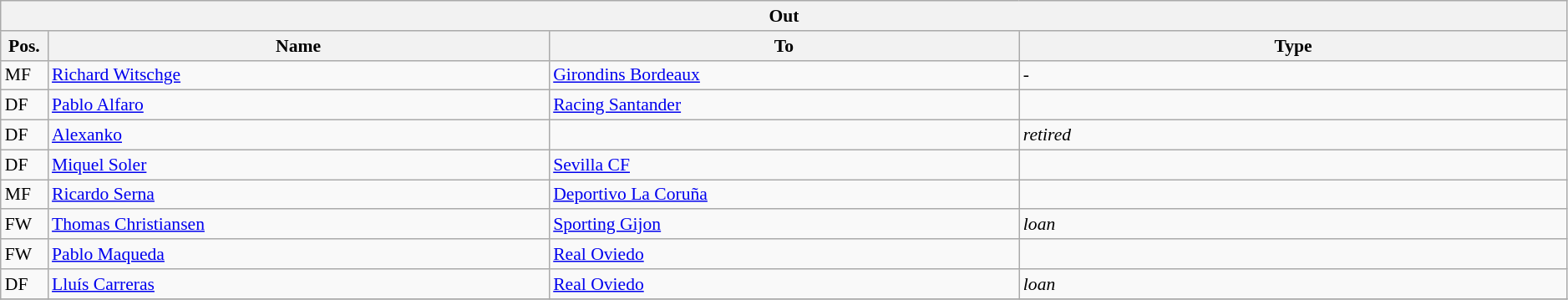<table class="wikitable" style="font-size:90%;width:99%;">
<tr>
<th colspan="4">Out</th>
</tr>
<tr>
<th width=3%>Pos.</th>
<th width=32%>Name</th>
<th width=30%>To</th>
<th width=35%>Type</th>
</tr>
<tr>
<td>MF</td>
<td><a href='#'>Richard Witschge</a></td>
<td><a href='#'>Girondins Bordeaux</a></td>
<td>-</td>
</tr>
<tr>
<td>DF</td>
<td><a href='#'>Pablo Alfaro</a></td>
<td><a href='#'>Racing Santander</a></td>
<td></td>
</tr>
<tr>
<td>DF</td>
<td><a href='#'>Alexanko</a></td>
<td></td>
<td><em>retired</em></td>
</tr>
<tr>
<td>DF</td>
<td><a href='#'>Miquel Soler</a></td>
<td><a href='#'>Sevilla CF</a></td>
<td></td>
</tr>
<tr>
<td>MF</td>
<td><a href='#'>Ricardo Serna</a></td>
<td><a href='#'>Deportivo La Coruña</a></td>
<td></td>
</tr>
<tr>
<td>FW</td>
<td><a href='#'>Thomas Christiansen</a></td>
<td><a href='#'>Sporting Gijon</a></td>
<td><em>loan</em></td>
</tr>
<tr>
<td>FW</td>
<td><a href='#'>Pablo Maqueda</a></td>
<td><a href='#'>Real Oviedo</a></td>
<td></td>
</tr>
<tr>
<td>DF</td>
<td><a href='#'>Lluís Carreras</a></td>
<td><a href='#'>Real Oviedo</a></td>
<td><em>loan</em></td>
</tr>
<tr>
</tr>
</table>
